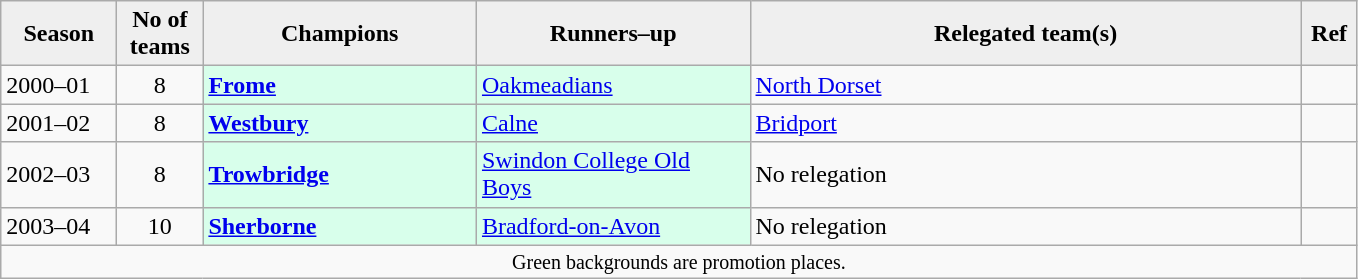<table class="wikitable" style="text-align: left;">
<tr>
<th style="background:#efefef; width:70px;">Season</th>
<th style="background:#efefef; width:50px;">No of teams</th>
<th style="background:#efefef; width:175px;">Champions</th>
<th style="background:#efefef; width:175px;">Runners–up</th>
<th style="background:#efefef; width:360px;">Relegated team(s)</th>
<th style="background:#efefef; width:30px;">Ref</th>
</tr>
<tr align="left">
<td>2000–01</td>
<td style="text-align: center;">8</td>
<td style="background:#d8ffeb;"><strong><a href='#'>Frome</a></strong></td>
<td style="background:#d8ffeb;"><a href='#'>Oakmeadians</a></td>
<td><a href='#'>North Dorset</a></td>
<td></td>
</tr>
<tr>
<td>2001–02</td>
<td style="text-align: center;">8</td>
<td style="background:#d8ffeb;"><strong><a href='#'>Westbury</a></strong></td>
<td style="background:#d8ffeb;"><a href='#'>Calne</a></td>
<td><a href='#'>Bridport</a></td>
<td></td>
</tr>
<tr>
<td>2002–03</td>
<td style="text-align: center;">8</td>
<td style="background:#d8ffeb;"><strong><a href='#'>Trowbridge</a></strong></td>
<td style="background:#d8ffeb;"><a href='#'>Swindon College Old Boys</a></td>
<td>No relegation</td>
<td></td>
</tr>
<tr>
<td>2003–04</td>
<td style="text-align: center;">10</td>
<td style="background:#d8ffeb;"><strong><a href='#'>Sherborne</a></strong></td>
<td style="background:#d8ffeb;"><a href='#'>Bradford-on-Avon</a></td>
<td>No relegation</td>
<td></td>
</tr>
<tr>
<td colspan="6" style="border:0; font-size:smaller; text-align:center;">Green backgrounds are promotion places.</td>
</tr>
</table>
